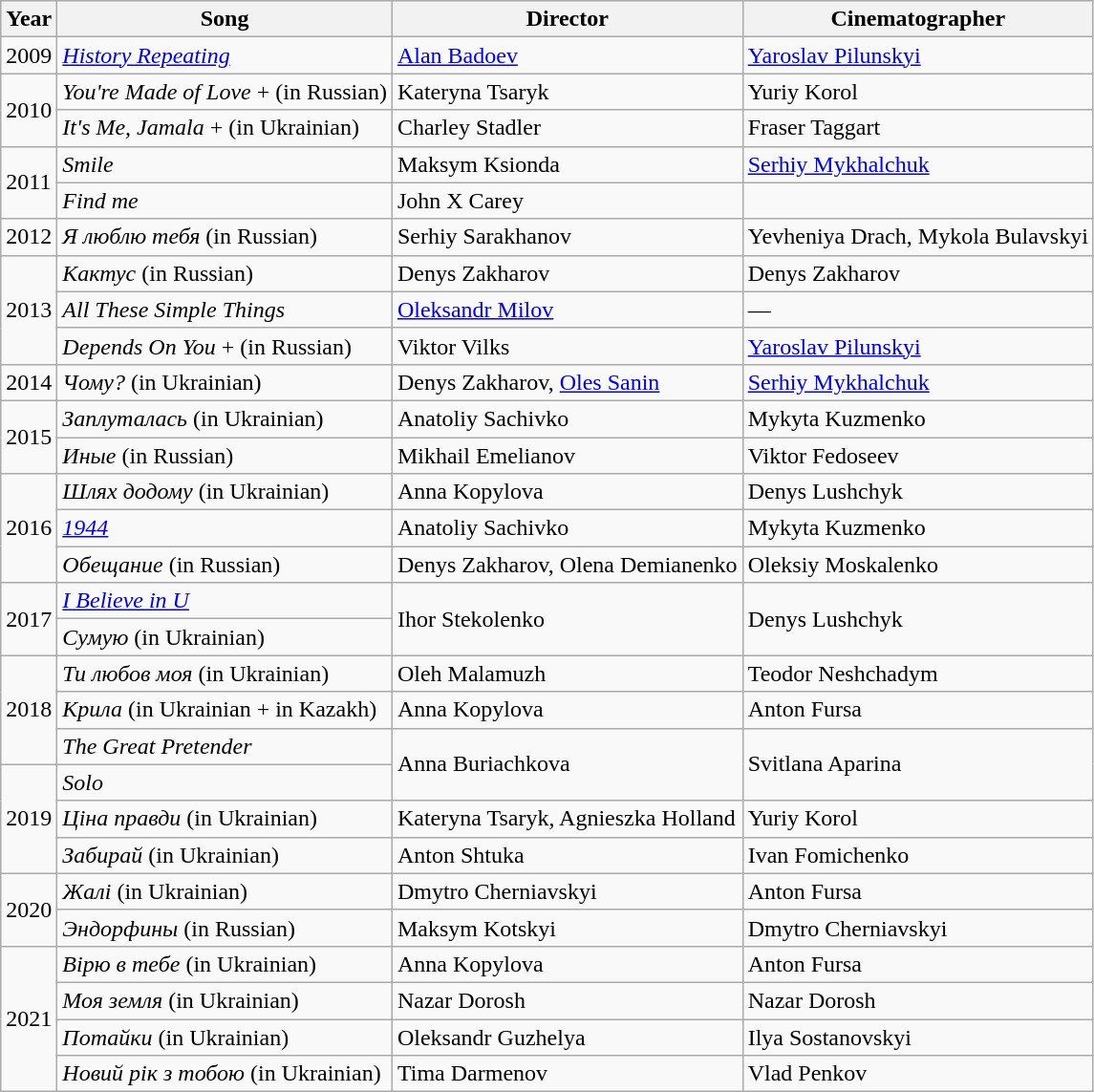<table class="wikitable sortable">
<tr>
<th>Year</th>
<th>Song</th>
<th>Director</th>
<th>Cinematographer</th>
</tr>
<tr>
<td>2009</td>
<td><em><a href='#'>History Repeating</a></em></td>
<td><a href='#'>Alan Badoev</a></td>
<td><a href='#'>Yaroslav Pilunskyi</a></td>
</tr>
<tr>
<td rowspan=2>2010</td>
<td><em>You're Made of Love</em> + (in Russian)</td>
<td>Kateryna Tsaryk</td>
<td>Yuriy Korol</td>
</tr>
<tr>
<td><em>It's Me, Jamala</em> + (in Ukrainian)</td>
<td>Charley Stadler</td>
<td>Fraser Taggart</td>
</tr>
<tr>
<td rowspan=2>2011</td>
<td><em>Smile</em></td>
<td>Maksym Ksionda</td>
<td><a href='#'>Serhiy Mykhalchuk</a></td>
</tr>
<tr>
<td><em>Find me</em></td>
<td>John X Carey</td>
<td></td>
</tr>
<tr>
<td>2012</td>
<td><em>Я люблю тебя</em> (in Russian)</td>
<td>Serhiy Sarakhanov</td>
<td>Yevheniya Drach, Mykola Bulavskyi</td>
</tr>
<tr>
<td rowspan=3>2013</td>
<td><em>Кактус</em> (in Russian)</td>
<td>Denys Zakharov</td>
<td>Denys Zakharov</td>
</tr>
<tr>
<td><em>All These Simple Things</em></td>
<td><a href='#'>Oleksandr Milov</a></td>
<td>—</td>
</tr>
<tr>
<td><em>Depends On You</em> + (in Russian)</td>
<td>Viktor Vilks</td>
<td><a href='#'>Yaroslav Pilunskyi</a></td>
</tr>
<tr>
<td>2014</td>
<td><em>Чому?</em> (in Ukrainian)</td>
<td>Denys Zakharov, <a href='#'>Oles Sanin</a></td>
<td><a href='#'>Serhiy Mykhalchuk</a></td>
</tr>
<tr>
<td rowspan=2>2015</td>
<td><em>Заплуталась</em> (in Ukrainian)</td>
<td>Anatoliy Sachivko</td>
<td>Mykyta Kuzmenko</td>
</tr>
<tr>
<td><em>Иные</em> (in Russian)</td>
<td>Mikhail Emelianov</td>
<td>Viktor Fedoseev</td>
</tr>
<tr>
<td rowspan=3>2016</td>
<td><em>Шлях додому</em> (in Ukrainian)</td>
<td>Anna Kopylova</td>
<td>Denys Lushchyk</td>
</tr>
<tr>
<td><em><a href='#'>1944</a></em></td>
<td>Anatoliy Sachivko</td>
<td>Mykyta Kuzmenko</td>
</tr>
<tr>
<td><em>Обещание</em> (in Russian)</td>
<td>Denys Zakharov, Olena Demianenko</td>
<td>Oleksiy Moskalenko</td>
</tr>
<tr>
<td rowspan="2">2017</td>
<td><em><a href='#'>I Believe in U</a></em></td>
<td rowspan="2">Ihor Stekolenko</td>
<td rowspan="2">Denys Lushchyk</td>
</tr>
<tr>
<td><em>Сумую</em> (in Ukrainian)</td>
</tr>
<tr>
<td rowspan="3">2018</td>
<td><em>Ти любов моя</em> (in Ukrainian)</td>
<td>Oleh Malamuzh</td>
<td>Teodor Neshchadym</td>
</tr>
<tr>
<td><em>Крила</em> (in Ukrainian + in Kazakh)</td>
<td>Anna Kopylova</td>
<td>Anton Fursa</td>
</tr>
<tr>
<td><em>The Great Pretender</em></td>
<td rowspan="2">Anna Buriachkova</td>
<td rowspan="2">Svitlana Aparina</td>
</tr>
<tr>
<td rowspan="3">2019</td>
<td><em>Solo</em></td>
</tr>
<tr>
<td><em>Ціна правди</em> (in Ukrainian)</td>
<td>Kateryna Tsaryk, Agnieszka Holland</td>
<td>Yuriy Korol</td>
</tr>
<tr>
<td><em>Забирай</em> (in Ukrainian)</td>
<td>Anton Shtuka</td>
<td>Ivan Fomichenko</td>
</tr>
<tr>
<td rowspan="2">2020</td>
<td><em>Жалі</em> (in Ukrainian)</td>
<td>Dmytro Cherniavskyi</td>
<td>Anton Fursa</td>
</tr>
<tr>
<td><em>Эндорфины</em> (in Russian)</td>
<td>Maksym Kotskyi</td>
<td>Dmytro Cherniavskyi</td>
</tr>
<tr>
<td rowspan="4">2021</td>
<td><em>Вірю в тебе</em> (in Ukrainian)</td>
<td>Anna Kopylova</td>
<td>Anton Fursa</td>
</tr>
<tr>
<td><em>Моя земля</em> (in Ukrainian)</td>
<td>Nazar Dorosh</td>
<td>Nazar Dorosh</td>
</tr>
<tr>
<td><em>Потайки</em> (in Ukrainian)</td>
<td>Oleksandr Guzhelya</td>
<td>Ilya Sostanovskyi</td>
</tr>
<tr>
<td><em>Новий рік з тобою</em> (in Ukrainian)</td>
<td>Tima Darmenov</td>
<td>Vlad Penkov</td>
</tr>
</table>
